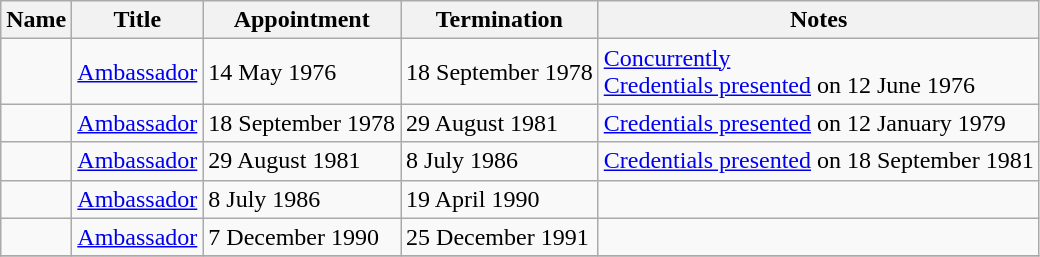<table class="wikitable">
<tr valign="middle">
<th>Name</th>
<th>Title</th>
<th>Appointment</th>
<th>Termination</th>
<th>Notes</th>
</tr>
<tr>
<td></td>
<td><a href='#'>Ambassador</a></td>
<td>14 May 1976</td>
<td>18 September 1978</td>
<td><a href='#'>Concurrently</a> <br><a href='#'>Credentials presented</a> on 12 June 1976</td>
</tr>
<tr>
<td></td>
<td><a href='#'>Ambassador</a></td>
<td>18 September 1978</td>
<td>29 August 1981</td>
<td><a href='#'>Credentials presented</a> on 12 January 1979</td>
</tr>
<tr>
<td></td>
<td><a href='#'>Ambassador</a></td>
<td>29 August 1981</td>
<td>8 July 1986</td>
<td><a href='#'>Credentials presented</a> on 18 September 1981</td>
</tr>
<tr>
<td></td>
<td><a href='#'>Ambassador</a></td>
<td>8 July 1986</td>
<td>19 April 1990</td>
<td></td>
</tr>
<tr>
<td></td>
<td><a href='#'>Ambassador</a></td>
<td>7 December 1990</td>
<td>25 December 1991</td>
<td></td>
</tr>
<tr>
</tr>
</table>
